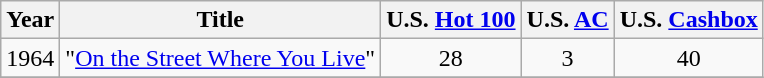<table class="wikitable">
<tr>
<th>Year</th>
<th>Title</th>
<th>U.S. <a href='#'>Hot 100</a><br></th>
<th>U.S. <a href='#'>AC</a><br></th>
<th>U.S. <a href='#'>Cashbox</a><br></th>
</tr>
<tr>
<td>1964</td>
<td>"<a href='#'>On the Street Where You Live</a>"</td>
<td align="center">28</td>
<td align="center">3</td>
<td align="center">40</td>
</tr>
<tr>
</tr>
</table>
